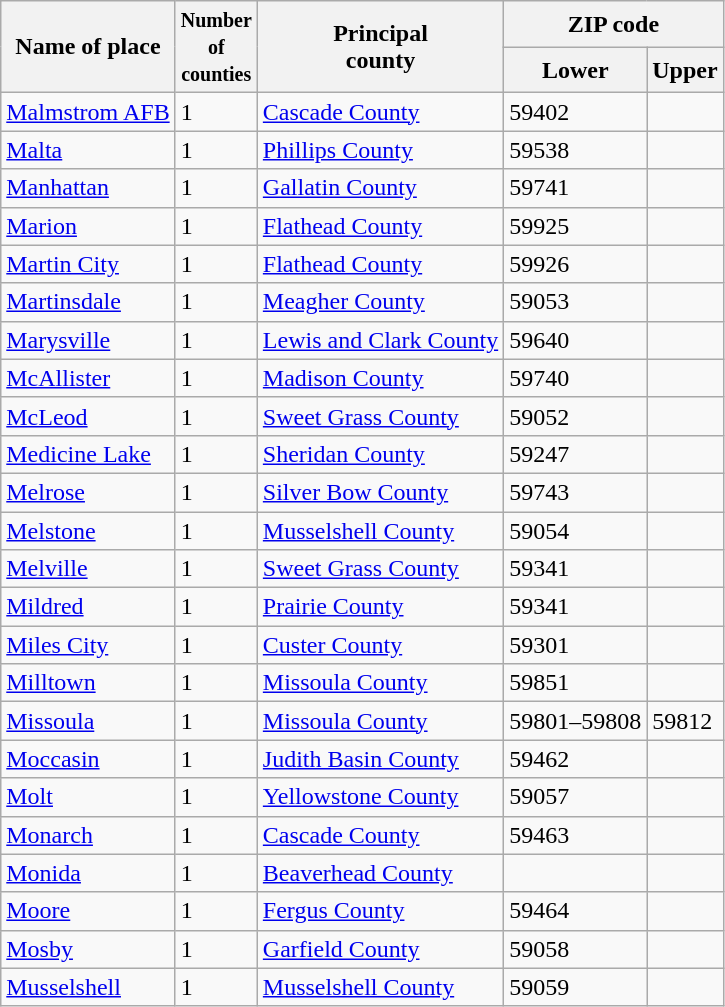<table class=wikitable>
<tr>
<th rowspan=2>Name of place</th>
<th rowspan=2><small>Number <br>of<br>counties</small></th>
<th rowspan=2>Principal <br> county</th>
<th colspan=2>ZIP code</th>
</tr>
<tr>
<th>Lower</th>
<th>Upper</th>
</tr>
<tr>
<td><a href='#'>Malmstrom AFB</a></td>
<td>1</td>
<td><a href='#'>Cascade County</a></td>
<td>59402</td>
<td></td>
</tr>
<tr>
<td><a href='#'>Malta</a></td>
<td>1</td>
<td><a href='#'>Phillips County</a></td>
<td>59538</td>
<td></td>
</tr>
<tr>
<td><a href='#'>Manhattan</a></td>
<td>1</td>
<td><a href='#'>Gallatin County</a></td>
<td>59741</td>
<td></td>
</tr>
<tr>
<td><a href='#'>Marion</a></td>
<td>1</td>
<td><a href='#'>Flathead County</a></td>
<td>59925</td>
<td></td>
</tr>
<tr>
<td><a href='#'>Martin City</a></td>
<td>1</td>
<td><a href='#'>Flathead County</a></td>
<td>59926</td>
<td></td>
</tr>
<tr>
<td><a href='#'>Martinsdale</a></td>
<td>1</td>
<td><a href='#'>Meagher County</a></td>
<td>59053</td>
<td></td>
</tr>
<tr>
<td><a href='#'>Marysville</a></td>
<td>1</td>
<td><a href='#'>Lewis and Clark County</a></td>
<td>59640</td>
<td></td>
</tr>
<tr>
<td><a href='#'>McAllister</a></td>
<td>1</td>
<td><a href='#'>Madison County</a></td>
<td>59740</td>
<td></td>
</tr>
<tr>
<td><a href='#'>McLeod</a></td>
<td>1</td>
<td><a href='#'>Sweet Grass County</a></td>
<td>59052</td>
<td></td>
</tr>
<tr>
<td><a href='#'>Medicine Lake</a></td>
<td>1</td>
<td><a href='#'>Sheridan County</a></td>
<td>59247</td>
<td></td>
</tr>
<tr>
<td><a href='#'>Melrose</a></td>
<td>1</td>
<td><a href='#'>Silver Bow County</a></td>
<td>59743</td>
<td></td>
</tr>
<tr>
<td><a href='#'>Melstone</a></td>
<td>1</td>
<td><a href='#'>Musselshell County</a></td>
<td>59054</td>
<td></td>
</tr>
<tr>
<td><a href='#'>Melville</a></td>
<td>1</td>
<td><a href='#'>Sweet Grass County</a></td>
<td>59341</td>
<td></td>
</tr>
<tr>
<td><a href='#'>Mildred</a></td>
<td>1</td>
<td><a href='#'>Prairie County</a></td>
<td>59341</td>
<td></td>
</tr>
<tr>
<td><a href='#'>Miles City</a></td>
<td>1</td>
<td><a href='#'>Custer County</a></td>
<td>59301</td>
<td></td>
</tr>
<tr>
<td><a href='#'>Milltown</a></td>
<td>1</td>
<td><a href='#'>Missoula County</a></td>
<td>59851</td>
<td></td>
</tr>
<tr>
<td><a href='#'>Missoula</a></td>
<td>1</td>
<td><a href='#'>Missoula County</a></td>
<td>59801–59808</td>
<td>59812</td>
</tr>
<tr>
<td><a href='#'>Moccasin</a></td>
<td>1</td>
<td><a href='#'>Judith Basin County</a></td>
<td>59462</td>
<td></td>
</tr>
<tr>
<td><a href='#'>Molt</a></td>
<td>1</td>
<td><a href='#'>Yellowstone County</a></td>
<td>59057</td>
<td></td>
</tr>
<tr>
<td><a href='#'>Monarch</a></td>
<td>1</td>
<td><a href='#'>Cascade County</a></td>
<td>59463</td>
<td></td>
</tr>
<tr>
<td><a href='#'>Monida</a></td>
<td>1</td>
<td><a href='#'>Beaverhead County</a></td>
<td></td>
<td></td>
</tr>
<tr>
<td><a href='#'>Moore</a></td>
<td>1</td>
<td><a href='#'>Fergus County</a></td>
<td>59464</td>
<td></td>
</tr>
<tr>
<td><a href='#'>Mosby</a></td>
<td>1</td>
<td><a href='#'>Garfield County</a></td>
<td>59058</td>
<td></td>
</tr>
<tr>
<td><a href='#'>Musselshell</a></td>
<td>1</td>
<td><a href='#'>Musselshell County</a></td>
<td>59059</td>
<td></td>
</tr>
</table>
